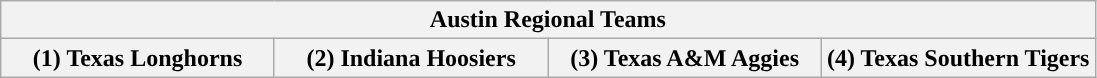<table class="wikitable">
<tr>
<th colspan=4>Austin Regional Teams</th>
</tr>
<tr>
<th style="width: 25%; ">(1) Texas Longhorns</th>
<th style="width: 25%; ">(2) Indiana Hoosiers</th>
<th style="width: 25%; ">(3) Texas A&M Aggies</th>
<th style="width: 25%; ">(4) Texas Southern Tigers</th>
</tr>
</table>
